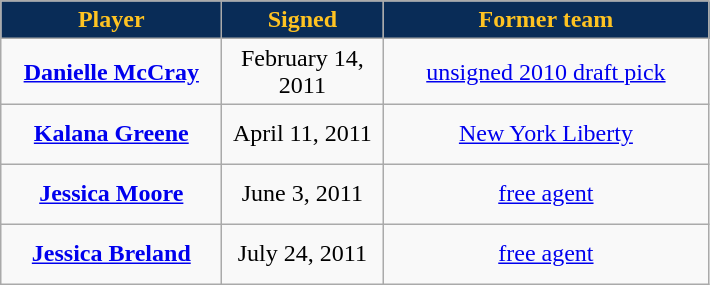<table class="wikitable" style="text-align: center">
<tr align="center" bgcolor="#dddddd">
<td style="background:#092C57;color:#FFC322; width:140px"><strong>Player</strong></td>
<td style="background:#092C57;color:#FFC322; width:100px"><strong>Signed</strong></td>
<td style="background:#092C57;color:#FFC322; width:210px"><strong>Former team</strong></td>
</tr>
<tr style="height:40px">
<td><strong><a href='#'>Danielle McCray</a></strong></td>
<td>February 14, 2011</td>
<td><a href='#'>unsigned 2010 draft pick</a></td>
</tr>
<tr style="height:40px">
<td><strong><a href='#'>Kalana Greene</a></strong></td>
<td>April 11, 2011</td>
<td><a href='#'>New York Liberty</a></td>
</tr>
<tr style="height:40px">
<td><strong><a href='#'>Jessica Moore</a></strong></td>
<td>June 3, 2011</td>
<td><a href='#'>free agent</a></td>
</tr>
<tr style="height:40px">
<td><strong><a href='#'>Jessica Breland</a></strong></td>
<td>July 24, 2011</td>
<td><a href='#'>free agent</a></td>
</tr>
</table>
